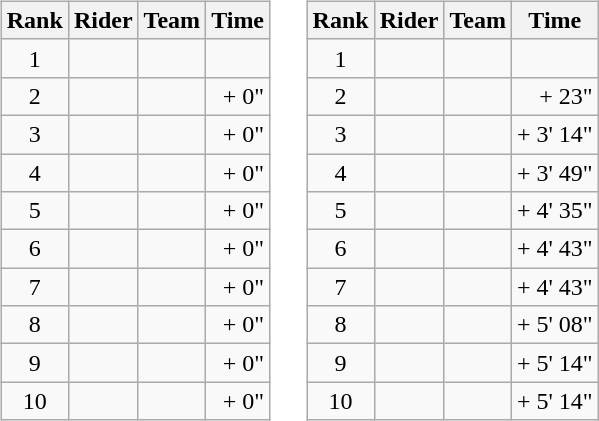<table>
<tr>
<td><br><table class="wikitable">
<tr>
<th scope="col">Rank</th>
<th scope="col">Rider</th>
<th scope="col">Team</th>
<th scope="col">Time</th>
</tr>
<tr>
<td style="text-align:center;">1</td>
<td></td>
<td></td>
<td style="text-align:right;"></td>
</tr>
<tr>
<td style="text-align:center;">2</td>
<td></td>
<td></td>
<td style="text-align:right;">+ 0"</td>
</tr>
<tr>
<td style="text-align:center;">3</td>
<td></td>
<td></td>
<td style="text-align:right;">+ 0"</td>
</tr>
<tr>
<td style="text-align:center;">4</td>
<td></td>
<td></td>
<td style="text-align:right;">+ 0"</td>
</tr>
<tr>
<td style="text-align:center;">5</td>
<td></td>
<td></td>
<td style="text-align:right;">+ 0"</td>
</tr>
<tr>
<td style="text-align:center;">6</td>
<td></td>
<td></td>
<td style="text-align:right;">+ 0"</td>
</tr>
<tr>
<td style="text-align:center;">7</td>
<td></td>
<td></td>
<td style="text-align:right;">+ 0"</td>
</tr>
<tr>
<td style="text-align:center;">8</td>
<td></td>
<td></td>
<td style="text-align:right;">+ 0"</td>
</tr>
<tr>
<td style="text-align:center;">9</td>
<td></td>
<td></td>
<td style="text-align:right;">+ 0"</td>
</tr>
<tr>
<td style="text-align:center;">10</td>
<td></td>
<td></td>
<td style="text-align:right;">+ 0"</td>
</tr>
</table>
</td>
<td></td>
<td><br><table class="wikitable">
<tr>
<th scope="col">Rank</th>
<th scope="col">Rider</th>
<th scope="col">Team</th>
<th scope="col">Time</th>
</tr>
<tr>
<td style="text-align:center;">1</td>
<td> </td>
<td></td>
<td style="text-align:right;"></td>
</tr>
<tr>
<td style="text-align:center;">2</td>
<td></td>
<td></td>
<td style="text-align:right;">+ 23"</td>
</tr>
<tr>
<td style="text-align:center;">3</td>
<td> </td>
<td></td>
<td style="text-align:right;">+ 3' 14"</td>
</tr>
<tr>
<td style="text-align:center;">4</td>
<td></td>
<td></td>
<td style="text-align:right;">+ 3' 49"</td>
</tr>
<tr>
<td style="text-align:center;">5</td>
<td></td>
<td></td>
<td style="text-align:right;">+ 4' 35"</td>
</tr>
<tr>
<td style="text-align:center;">6</td>
<td></td>
<td></td>
<td style="text-align:right;">+ 4' 43"</td>
</tr>
<tr>
<td style="text-align:center;">7</td>
<td></td>
<td></td>
<td style="text-align:right;">+ 4' 43"</td>
</tr>
<tr>
<td style="text-align:center;">8</td>
<td></td>
<td></td>
<td style="text-align:right;">+ 5' 08"</td>
</tr>
<tr>
<td style="text-align:center;">9</td>
<td></td>
<td></td>
<td style="text-align:right;">+ 5' 14"</td>
</tr>
<tr>
<td style="text-align:center;">10</td>
<td></td>
<td></td>
<td style="text-align:right;">+ 5' 14"</td>
</tr>
</table>
</td>
</tr>
</table>
